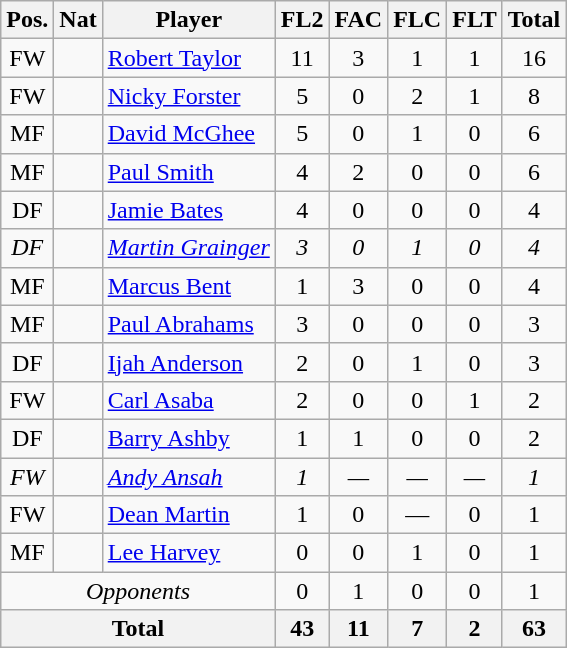<table style="text-align:center; border:1px #aaa solid;" class="wikitable">
<tr>
<th>Pos.</th>
<th>Nat</th>
<th>Player</th>
<th>FL2</th>
<th>FAC</th>
<th>FLC</th>
<th>FLT</th>
<th>Total</th>
</tr>
<tr>
<td>FW</td>
<td></td>
<td style="text-align:left;"><a href='#'>Robert Taylor</a></td>
<td>11</td>
<td>3</td>
<td>1</td>
<td>1</td>
<td>16</td>
</tr>
<tr>
<td>FW</td>
<td></td>
<td style="text-align:left;"><a href='#'>Nicky Forster</a></td>
<td>5</td>
<td>0</td>
<td>2</td>
<td>1</td>
<td>8</td>
</tr>
<tr>
<td>MF</td>
<td></td>
<td style="text-align:left;"><a href='#'>David McGhee</a></td>
<td>5</td>
<td>0</td>
<td>1</td>
<td>0</td>
<td>6</td>
</tr>
<tr>
<td>MF</td>
<td></td>
<td style="text-align:left;"><a href='#'>Paul Smith</a></td>
<td>4</td>
<td>2</td>
<td>0</td>
<td>0</td>
<td>6</td>
</tr>
<tr>
<td>DF</td>
<td></td>
<td style="text-align:left;"><a href='#'>Jamie Bates</a></td>
<td>4</td>
<td>0</td>
<td>0</td>
<td>0</td>
<td>4</td>
</tr>
<tr>
<td><em>DF</em></td>
<td><em></em></td>
<td style="text-align:left;"><em><a href='#'>Martin Grainger</a></em></td>
<td><em>3</em></td>
<td><em>0</em></td>
<td><em>1</em></td>
<td><em>0</em></td>
<td><em>4</em></td>
</tr>
<tr>
<td>MF</td>
<td></td>
<td style="text-align:left;"><a href='#'>Marcus Bent</a></td>
<td>1</td>
<td>3</td>
<td>0</td>
<td>0</td>
<td>4</td>
</tr>
<tr>
<td>MF</td>
<td></td>
<td style="text-align:left;"><a href='#'>Paul Abrahams</a></td>
<td>3</td>
<td>0</td>
<td>0</td>
<td>0</td>
<td>3</td>
</tr>
<tr>
<td>DF</td>
<td></td>
<td style="text-align:left;"><a href='#'>Ijah Anderson</a></td>
<td>2</td>
<td>0</td>
<td>1</td>
<td>0</td>
<td>3</td>
</tr>
<tr>
<td>FW</td>
<td></td>
<td style="text-align:left;"><a href='#'>Carl Asaba</a></td>
<td>2</td>
<td>0</td>
<td>0</td>
<td>1</td>
<td>2</td>
</tr>
<tr>
<td>DF</td>
<td></td>
<td style="text-align:left;"><a href='#'>Barry Ashby</a></td>
<td>1</td>
<td>1</td>
<td>0</td>
<td>0</td>
<td>2</td>
</tr>
<tr>
<td><em>FW</em></td>
<td><em></em></td>
<td style="text-align:left;"><em><a href='#'>Andy Ansah</a></em></td>
<td><em>1</em></td>
<td><em>—</em></td>
<td><em>—</em></td>
<td><em>—</em></td>
<td><em>1</em></td>
</tr>
<tr>
<td>FW</td>
<td></td>
<td style="text-align:left;"><a href='#'>Dean Martin</a></td>
<td>1</td>
<td>0</td>
<td>—</td>
<td>0</td>
<td>1</td>
</tr>
<tr>
<td>MF</td>
<td></td>
<td style="text-align:left;"><a href='#'>Lee Harvey</a></td>
<td>0</td>
<td>0</td>
<td>1</td>
<td>0</td>
<td>1</td>
</tr>
<tr>
<td colspan="3"><em>Opponents</em></td>
<td>0</td>
<td>1</td>
<td>0</td>
<td>0</td>
<td>1</td>
</tr>
<tr>
<th colspan="3">Total</th>
<th>43</th>
<th>11</th>
<th>7</th>
<th>2</th>
<th>63</th>
</tr>
</table>
